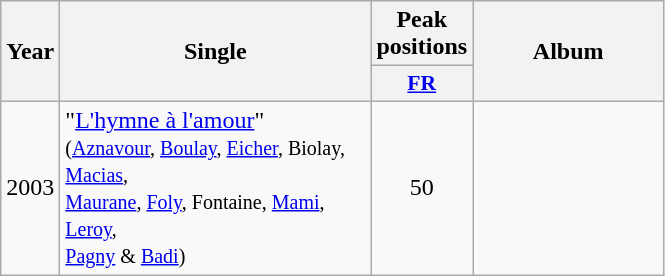<table class="wikitable">
<tr>
<th align="center" rowspan="2" width="10">Year</th>
<th align="center" rowspan="2" width="200">Single</th>
<th align="center" colspan="1" width="20">Peak <br>positions</th>
<th align="center" rowspan="2" width="120">Album</th>
</tr>
<tr>
<th scope="col" style="width:3em;font-size:90%;"><a href='#'>FR</a><br></th>
</tr>
<tr>
<td style="text-align:center;">2003</td>
<td>"<a href='#'>L'hymne à l'amour</a>" <br><small>(<a href='#'>Aznavour</a>, <a href='#'>Boulay</a>, <a href='#'>Eicher</a>, Biolay, <a href='#'>Macias</a>,<br> <a href='#'>Maurane</a>, <a href='#'>Foly</a>, Fontaine, <a href='#'>Mami</a>, <a href='#'>Leroy</a>, <br><a href='#'>Pagny</a> & <a href='#'>Badi</a>)</small></td>
<td style="text-align:center;">50</td>
<td style="text-align:center;"></td>
</tr>
</table>
